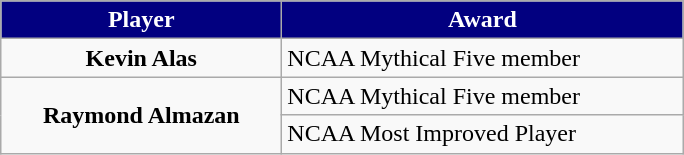<table class="wikitable" style="text-align: left">
<tr>
<th style="color: white; background-color: #020080; width:180px">Player</th>
<th style="color: white; background-color: #020080; width:260px">Award</th>
</tr>
<tr>
<td style="text-align:center;"><strong>Kevin Alas</strong></td>
<td>NCAA Mythical Five member</td>
</tr>
<tr>
<td rowspan="2" style="text-align:center;"><strong>Raymond Almazan</strong></td>
<td>NCAA Mythical Five member</td>
</tr>
<tr>
<td>NCAA Most Improved Player</td>
</tr>
</table>
